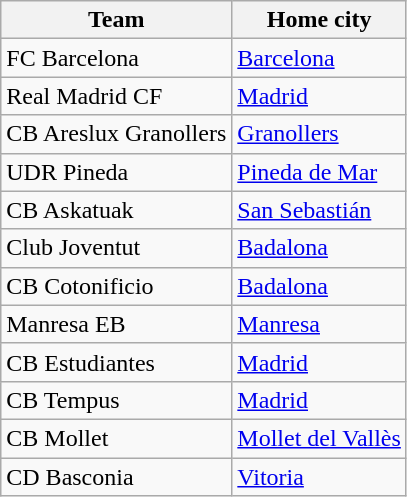<table class="wikitable sortable">
<tr>
<th>Team</th>
<th>Home city</th>
</tr>
<tr>
<td>FC Barcelona</td>
<td><a href='#'>Barcelona</a></td>
</tr>
<tr>
<td>Real Madrid CF</td>
<td><a href='#'>Madrid</a></td>
</tr>
<tr>
<td>CB Areslux Granollers</td>
<td><a href='#'>Granollers</a></td>
</tr>
<tr>
<td>UDR Pineda</td>
<td><a href='#'>Pineda de Mar</a></td>
</tr>
<tr>
<td>CB Askatuak</td>
<td><a href='#'>San Sebastián</a></td>
</tr>
<tr>
<td>Club Joventut</td>
<td><a href='#'>Badalona</a></td>
</tr>
<tr>
<td>CB Cotonificio</td>
<td><a href='#'>Badalona</a></td>
</tr>
<tr>
<td>Manresa EB</td>
<td><a href='#'>Manresa</a></td>
</tr>
<tr>
<td>CB Estudiantes</td>
<td><a href='#'>Madrid</a></td>
</tr>
<tr>
<td>CB Tempus</td>
<td><a href='#'>Madrid</a></td>
</tr>
<tr>
<td>CB Mollet</td>
<td><a href='#'>Mollet del Vallès</a></td>
</tr>
<tr>
<td>CD Basconia</td>
<td><a href='#'>Vitoria</a></td>
</tr>
</table>
